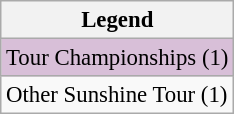<table class="wikitable" style="font-size:95%;">
<tr>
<th>Legend</th>
</tr>
<tr style="background:thistle;">
<td>Tour Championships (1)</td>
</tr>
<tr>
<td>Other Sunshine Tour (1)</td>
</tr>
</table>
